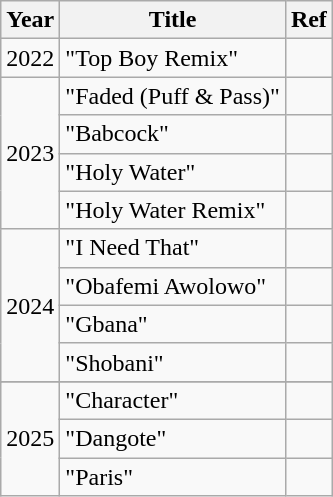<table class="wikitable">
<tr>
<th>Year</th>
<th>Title</th>
<th>Ref</th>
</tr>
<tr>
<td>2022</td>
<td>"Top Boy Remix" </td>
<td></td>
</tr>
<tr>
<td rowspan=4>2023</td>
<td>"Faded (Puff & Pass)"</td>
<td></td>
</tr>
<tr>
<td>"Babcock" </td>
<td></td>
</tr>
<tr>
<td>"Holy Water"</td>
<td></td>
</tr>
<tr>
<td>"Holy Water Remix" </td>
<td></td>
</tr>
<tr>
<td rowspan=4>2024</td>
<td>"I Need That"</td>
<td></td>
</tr>
<tr>
<td>"Obafemi Awolowo"</td>
<td></td>
</tr>
<tr>
<td>"Gbana"</td>
<td></td>
</tr>
<tr>
<td>"Shobani"</td>
<td></td>
</tr>
<tr>
</tr>
<tr>
<td rowspan=4>2025</td>
<td>"Character"</td>
<td></td>
</tr>
<tr>
<td>"Dangote" </td>
<td></td>
</tr>
<tr>
<td>"Paris"</td>
<td></td>
</tr>
</table>
